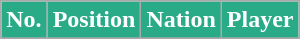<table class="wikitable sortable">
<tr>
<th style="background:#29AB87; color:#fff;" scope="col">No.</th>
<th style="background:#29AB87; color:#fff;" scope="col">Position</th>
<th style="background:#29AB87; color:#fff;" scope="col">Nation</th>
<th style="background:#29AB87; color:#fff;" scope="col">Player</th>
</tr>
<tr>
</tr>
</table>
